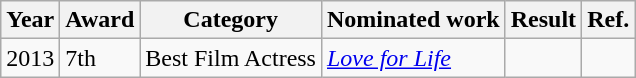<table class="wikitable">
<tr>
<th>Year</th>
<th>Award</th>
<th>Category</th>
<th>Nominated work</th>
<th>Result</th>
<th>Ref.</th>
</tr>
<tr>
<td>2013</td>
<td>7th</td>
<td>Best Film Actress</td>
<td><em><a href='#'>Love for Life</a></em></td>
<td></td>
<td></td>
</tr>
</table>
